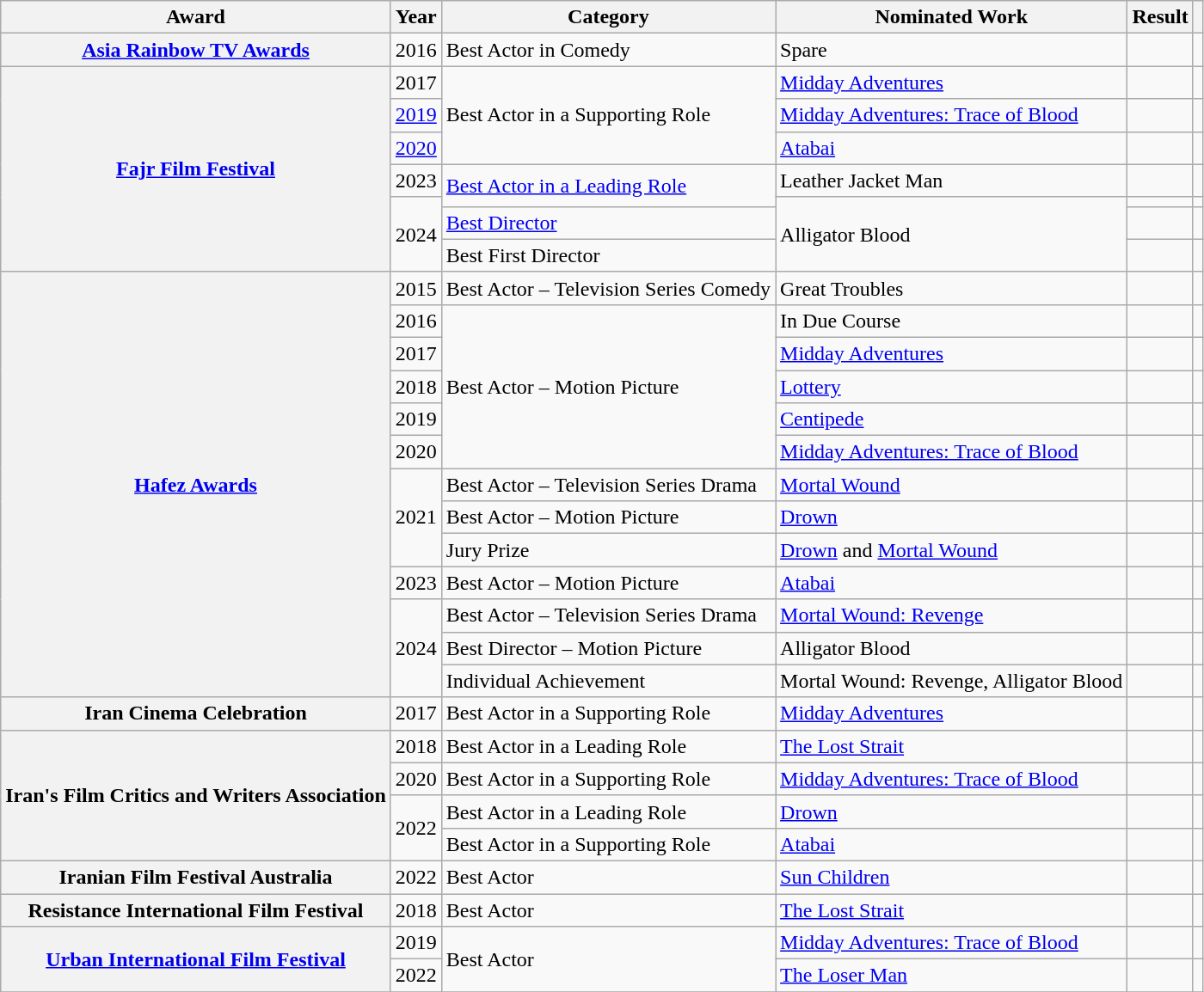<table class="wikitable sortable plainrowheaders">
<tr>
<th scope="col">Award</th>
<th scope="col">Year</th>
<th scope="col">Category</th>
<th scope="col">Nominated Work</th>
<th scope="col">Result</th>
<th class="unsortable" scope="col"></th>
</tr>
<tr>
<th scope="row"><a href='#'>Asia Rainbow TV Awards</a></th>
<td>2016</td>
<td>Best Actor in Comedy</td>
<td>Spare</td>
<td></td>
<td></td>
</tr>
<tr>
<th rowspan="7" scope="row"><a href='#'>Fajr Film Festival</a></th>
<td>2017</td>
<td rowspan="3">Best Actor in a Supporting Role</td>
<td><a href='#'>Midday Adventures</a></td>
<td></td>
<td></td>
</tr>
<tr>
<td><a href='#'>2019</a></td>
<td><a href='#'>Midday Adventures: Trace of Blood</a></td>
<td></td>
<td></td>
</tr>
<tr>
<td><a href='#'>2020</a></td>
<td><a href='#'>Atabai</a></td>
<td></td>
<td></td>
</tr>
<tr>
<td>2023</td>
<td rowspan="2"><a href='#'>Best Actor in a Leading Role</a></td>
<td>Leather Jacket Man</td>
<td></td>
<td></td>
</tr>
<tr>
<td rowspan="3">2024</td>
<td rowspan="3">Alligator Blood</td>
<td></td>
<td></td>
</tr>
<tr>
<td><a href='#'>Best Director</a></td>
<td></td>
<td></td>
</tr>
<tr>
<td>Best First Director</td>
<td></td>
<td></td>
</tr>
<tr>
<th rowspan="13" scope="row"><a href='#'>Hafez Awards</a></th>
<td>2015</td>
<td>Best Actor – Television Series Comedy</td>
<td>Great Troubles</td>
<td></td>
<td></td>
</tr>
<tr>
<td>2016</td>
<td rowspan="5">Best Actor – Motion Picture</td>
<td>In Due Course</td>
<td></td>
<td></td>
</tr>
<tr>
<td>2017</td>
<td><a href='#'>Midday Adventures</a></td>
<td></td>
<td></td>
</tr>
<tr>
<td>2018</td>
<td><a href='#'>Lottery</a></td>
<td></td>
<td></td>
</tr>
<tr>
<td>2019</td>
<td><a href='#'>Centipede</a></td>
<td></td>
<td></td>
</tr>
<tr>
<td>2020</td>
<td><a href='#'>Midday Adventures: Trace of Blood</a></td>
<td></td>
<td></td>
</tr>
<tr>
<td rowspan="3">2021</td>
<td>Best Actor – Television Series Drama</td>
<td><a href='#'>Mortal Wound</a></td>
<td></td>
<td></td>
</tr>
<tr>
<td>Best Actor – Motion Picture</td>
<td><a href='#'>Drown</a></td>
<td></td>
<td></td>
</tr>
<tr>
<td>Jury Prize</td>
<td><a href='#'>Drown</a> and <a href='#'>Mortal Wound</a></td>
<td></td>
<td></td>
</tr>
<tr>
<td>2023</td>
<td>Best Actor – Motion Picture</td>
<td><a href='#'>Atabai</a></td>
<td></td>
<td></td>
</tr>
<tr>
<td rowspan="3">2024</td>
<td>Best Actor – Television Series Drama</td>
<td><a href='#'>Mortal Wound: Revenge</a></td>
<td></td>
<td></td>
</tr>
<tr>
<td>Best Director – Motion Picture</td>
<td>Alligator Blood</td>
<td></td>
<td></td>
</tr>
<tr>
<td>Individual Achievement</td>
<td>Mortal Wound: Revenge, Alligator Blood</td>
<td></td>
<td></td>
</tr>
<tr>
<th scope="row">Iran Cinema Celebration</th>
<td>2017</td>
<td>Best Actor in a Supporting Role</td>
<td><a href='#'>Midday Adventures</a></td>
<td></td>
<td></td>
</tr>
<tr>
<th rowspan="4" scope="row">Iran's Film Critics and Writers Association</th>
<td>2018</td>
<td>Best Actor in a Leading Role</td>
<td><a href='#'>The Lost Strait</a></td>
<td></td>
<td></td>
</tr>
<tr>
<td>2020</td>
<td>Best Actor in a Supporting Role</td>
<td><a href='#'>Midday Adventures: Trace of Blood</a></td>
<td></td>
<td></td>
</tr>
<tr>
<td rowspan="2">2022</td>
<td>Best Actor in a Leading Role</td>
<td><a href='#'>Drown</a></td>
<td></td>
<td></td>
</tr>
<tr>
<td>Best Actor in a Supporting Role</td>
<td><a href='#'>Atabai</a></td>
<td></td>
<td></td>
</tr>
<tr>
<th scope="row">Iranian Film Festival Australia</th>
<td>2022</td>
<td>Best Actor</td>
<td><a href='#'>Sun Children</a></td>
<td></td>
<td></td>
</tr>
<tr>
<th scope="row">Resistance International Film Festival</th>
<td>2018</td>
<td>Best Actor</td>
<td The Lost Strait><a href='#'>The Lost Strait</a></td>
<td></td>
<td></td>
</tr>
<tr>
<th rowspan="2" scope="row"><a href='#'>Urban International Film Festival</a></th>
<td>2019</td>
<td rowspan="2">Best Actor</td>
<td><a href='#'>Midday Adventures: Trace of Blood</a></td>
<td></td>
<td></td>
</tr>
<tr>
<td>2022</td>
<td><a href='#'>The Loser Man</a></td>
<td></td>
<td></td>
</tr>
<tr>
</tr>
</table>
